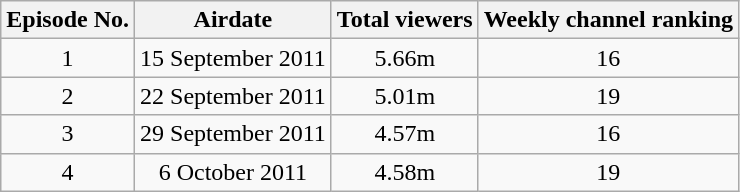<table class="wikitable" style="text-align:center;">
<tr>
<th>Episode No.</th>
<th>Airdate</th>
<th>Total viewers</th>
<th>Weekly channel ranking</th>
</tr>
<tr>
<td>1</td>
<td>15 September 2011</td>
<td>5.66m</td>
<td>16</td>
</tr>
<tr>
<td>2</td>
<td>22 September 2011</td>
<td>5.01m</td>
<td>19</td>
</tr>
<tr>
<td>3</td>
<td>29 September 2011</td>
<td>4.57m</td>
<td>16</td>
</tr>
<tr>
<td>4</td>
<td>6 October 2011</td>
<td>4.58m</td>
<td>19</td>
</tr>
</table>
